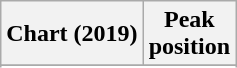<table class="wikitable sortable plainrowheaders" style="text-align:center">
<tr>
<th scope="col">Chart (2019)</th>
<th scope="col">Peak<br>position</th>
</tr>
<tr>
</tr>
<tr>
</tr>
<tr>
</tr>
</table>
